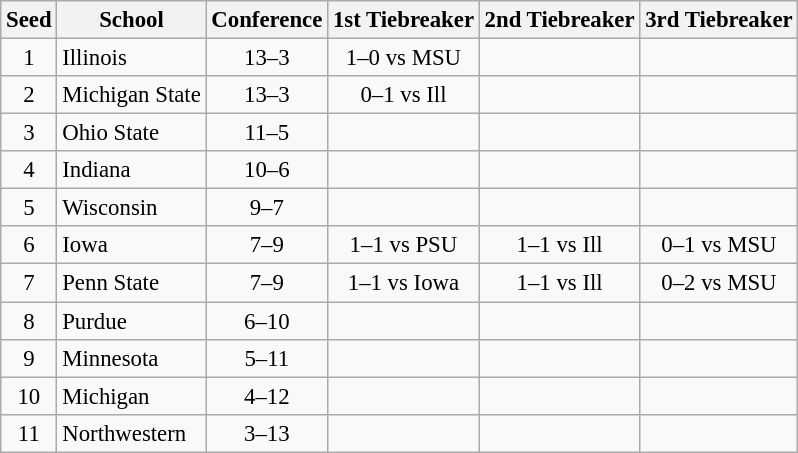<table class="wikitable" style="font-size: 95%; text-align:center;">
<tr>
<th>Seed</th>
<th>School</th>
<th>Conference</th>
<th>1st Tiebreaker</th>
<th>2nd Tiebreaker</th>
<th>3rd Tiebreaker</th>
</tr>
<tr>
<td>1</td>
<td align=left>Illinois</td>
<td>13–3</td>
<td>1–0 vs MSU</td>
<td></td>
<td></td>
</tr>
<tr>
<td>2</td>
<td align=left>Michigan State</td>
<td>13–3</td>
<td>0–1 vs Ill</td>
<td></td>
<td></td>
</tr>
<tr>
<td>3</td>
<td align=left>Ohio State</td>
<td>11–5</td>
<td></td>
<td></td>
<td></td>
</tr>
<tr>
<td>4</td>
<td align=left>Indiana</td>
<td>10–6</td>
<td></td>
<td></td>
<td></td>
</tr>
<tr>
<td>5</td>
<td align=left>Wisconsin</td>
<td>9–7</td>
<td></td>
<td></td>
<td></td>
</tr>
<tr>
<td>6</td>
<td align=left>Iowa</td>
<td>7–9</td>
<td>1–1 vs PSU</td>
<td>1–1 vs Ill</td>
<td>0–1 vs MSU</td>
</tr>
<tr>
<td>7</td>
<td align=left>Penn State</td>
<td>7–9</td>
<td>1–1 vs Iowa</td>
<td>1–1 vs Ill</td>
<td>0–2 vs MSU</td>
</tr>
<tr>
<td>8</td>
<td align=left>Purdue</td>
<td>6–10</td>
<td></td>
<td></td>
<td></td>
</tr>
<tr>
<td>9</td>
<td align=left>Minnesota</td>
<td>5–11</td>
<td></td>
<td></td>
<td></td>
</tr>
<tr>
<td>10</td>
<td align=left>Michigan</td>
<td>4–12</td>
<td></td>
<td></td>
<td></td>
</tr>
<tr>
<td>11</td>
<td align=left>Northwestern</td>
<td>3–13</td>
<td></td>
<td></td>
<td></td>
</tr>
</table>
